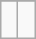<table class="wikitable">
<tr align="center">
</tr>
<tr align="center">
<td> </td>
<td> </td>
</tr>
</table>
